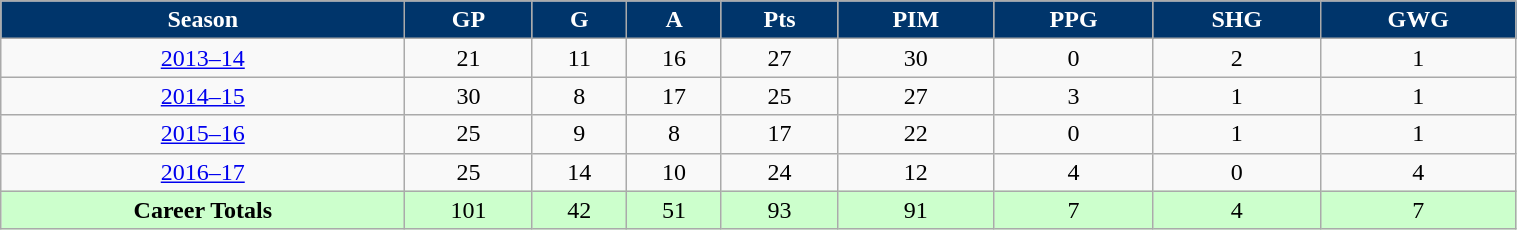<table class="wikitable" width="80%">
<tr align="center"  style="background:#00356B; color:#fff;">
<td><strong>Season</strong></td>
<td><strong>GP</strong></td>
<td><strong>G</strong></td>
<td><strong>A</strong></td>
<td><strong>Pts</strong></td>
<td><strong>PIM</strong></td>
<td><strong>PPG</strong></td>
<td><strong>SHG</strong></td>
<td><strong>GWG</strong></td>
</tr>
<tr align="center" bgcolor="">
<td><a href='#'>2013–14</a></td>
<td>21</td>
<td>11</td>
<td>16</td>
<td>27</td>
<td>30</td>
<td>0</td>
<td>2</td>
<td>1</td>
</tr>
<tr align="center" bgcolor="">
<td><a href='#'>2014–15</a></td>
<td>30</td>
<td>8</td>
<td>17</td>
<td>25</td>
<td>27</td>
<td>3</td>
<td>1</td>
<td>1</td>
</tr>
<tr align="center" bgcolor="">
<td><a href='#'>2015–16</a></td>
<td>25</td>
<td>9</td>
<td>8</td>
<td>17</td>
<td>22</td>
<td>0</td>
<td>1</td>
<td>1</td>
</tr>
<tr align="center" bgcolor="">
<td><a href='#'>2016–17</a></td>
<td>25</td>
<td>14</td>
<td>10</td>
<td>24</td>
<td>12</td>
<td>4</td>
<td>0</td>
<td>4</td>
</tr>
<tr align="center" bgcolor="#ccffcc">
<td><strong>Career Totals</strong></td>
<td>101</td>
<td>42</td>
<td>51</td>
<td>93</td>
<td>91</td>
<td>7</td>
<td>4</td>
<td>7</td>
</tr>
</table>
